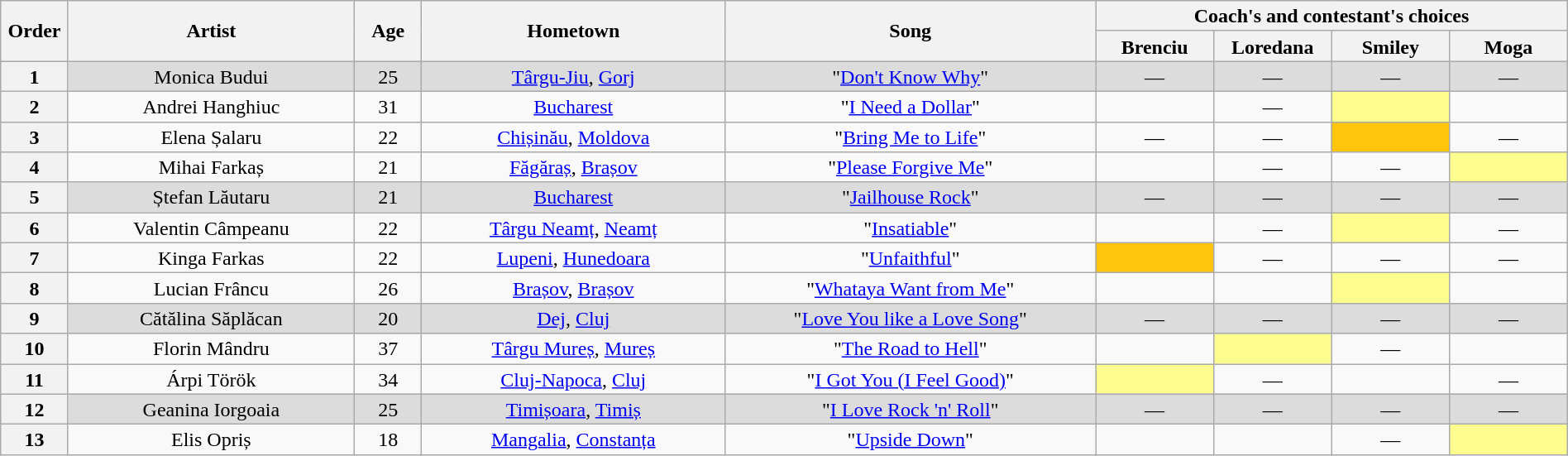<table class="wikitable" style="text-align:center; line-height:17px; width:100%;">
<tr>
<th scope="col" rowspan="2" style="width:04%;">Order</th>
<th scope="col" rowspan="2" style="width:17%;">Artist</th>
<th scope="col" rowspan="2" style="width:04%;">Age</th>
<th scope="col" rowspan="2" style="width:18%;">Hometown</th>
<th scope="col" rowspan="2" style="width:22%;">Song</th>
<th scope="col" colspan="4" style="width:24%;">Coach's and contestant's choices</th>
</tr>
<tr>
<th style="width:07%;">Brenciu</th>
<th style="width:07%;">Loredana</th>
<th style="width:07%;">Smiley</th>
<th style="width:07%;">Moga</th>
</tr>
<tr style="background:#DCDCDC;">
<th>1</th>
<td>Monica Budui</td>
<td>25</td>
<td><a href='#'>Târgu-Jiu</a>, <a href='#'>Gorj</a></td>
<td>"<a href='#'>Don't Know Why</a>"</td>
<td>—</td>
<td>—</td>
<td>—</td>
<td>—</td>
</tr>
<tr>
<th>2</th>
<td>Andrei Hanghiuc</td>
<td>31</td>
<td><a href='#'>Bucharest</a></td>
<td>"<a href='#'>I Need a Dollar</a>"</td>
<td><strong></strong></td>
<td>—</td>
<td style="background:#FDFC8F;"><strong></strong></td>
<td><strong></strong></td>
</tr>
<tr>
<th>3</th>
<td>Elena Șalaru</td>
<td>22</td>
<td><a href='#'>Chișinău</a>, <a href='#'>Moldova</a></td>
<td>"<a href='#'>Bring Me to Life</a>"</td>
<td>—</td>
<td>—</td>
<td style="background:#FFC40C;"><strong></strong></td>
<td>—</td>
</tr>
<tr>
<th>4</th>
<td>Mihai Farkaș</td>
<td>21</td>
<td><a href='#'>Făgăraș</a>, <a href='#'>Brașov</a></td>
<td>"<a href='#'>Please Forgive Me</a>"</td>
<td><strong></strong></td>
<td>—</td>
<td>—</td>
<td style="background:#FDFC8F;"><strong></strong></td>
</tr>
<tr style="background:#DCDCDC;">
<th>5</th>
<td>Ștefan Lăutaru</td>
<td>21</td>
<td><a href='#'>Bucharest</a></td>
<td>"<a href='#'>Jailhouse Rock</a>"</td>
<td>—</td>
<td>—</td>
<td>—</td>
<td>—</td>
</tr>
<tr>
<th>6</th>
<td>Valentin Câmpeanu</td>
<td>22</td>
<td><a href='#'>Târgu Neamț</a>, <a href='#'>Neamț</a></td>
<td>"<a href='#'>Insatiable</a>"</td>
<td><strong></strong></td>
<td>—</td>
<td style="background:#FDFC8F;"><strong></strong></td>
<td>—</td>
</tr>
<tr>
<th>7</th>
<td>Kinga Farkas</td>
<td>22</td>
<td><a href='#'>Lupeni</a>, <a href='#'>Hunedoara</a></td>
<td>"<a href='#'>Unfaithful</a>"</td>
<td style="background:#FFC40C;"><strong></strong></td>
<td>—</td>
<td>—</td>
<td>—</td>
</tr>
<tr>
<th>8</th>
<td>Lucian Frâncu</td>
<td>26</td>
<td><a href='#'>Brașov</a>, <a href='#'>Brașov</a></td>
<td>"<a href='#'>Whataya Want from Me</a>"</td>
<td><strong></strong></td>
<td><strong></strong></td>
<td style="background:#FDFC8F;"><strong></strong></td>
<td><strong></strong></td>
</tr>
<tr style="background:#DCDCDC;">
<th>9</th>
<td>Cătălina Săplăcan</td>
<td>20</td>
<td><a href='#'>Dej</a>, <a href='#'>Cluj</a></td>
<td>"<a href='#'>Love You like a Love Song</a>"</td>
<td>—</td>
<td>—</td>
<td>—</td>
<td>—</td>
</tr>
<tr>
<th>10</th>
<td>Florin Mândru</td>
<td>37</td>
<td><a href='#'>Târgu Mureș</a>, <a href='#'>Mureș</a></td>
<td>"<a href='#'>The Road to Hell</a>"</td>
<td><strong></strong></td>
<td style="background:#FDFC8F;"><strong></strong></td>
<td>—</td>
<td><strong></strong></td>
</tr>
<tr>
<th>11</th>
<td>Árpi Török</td>
<td>34</td>
<td><a href='#'>Cluj-Napoca</a>, <a href='#'>Cluj</a></td>
<td>"<a href='#'>I Got You (I Feel Good)</a>"</td>
<td style="background:#FDFC8F;"><strong></strong></td>
<td>—</td>
<td><strong></strong></td>
<td>—</td>
</tr>
<tr style="background:#DCDCDC;">
<th>12</th>
<td>Geanina Iorgoaia</td>
<td>25</td>
<td><a href='#'>Timișoara</a>, <a href='#'>Timiș</a></td>
<td>"<a href='#'>I Love Rock 'n' Roll</a>"</td>
<td>—</td>
<td>—</td>
<td>—</td>
<td>—</td>
</tr>
<tr>
<th>13</th>
<td>Elis Opriș</td>
<td>18</td>
<td><a href='#'>Mangalia</a>, <a href='#'>Constanța</a></td>
<td>"<a href='#'>Upside Down</a>"</td>
<td><strong></strong></td>
<td><strong></strong></td>
<td>—</td>
<td style="background:#FDFC8F;"><strong></strong></td>
</tr>
</table>
